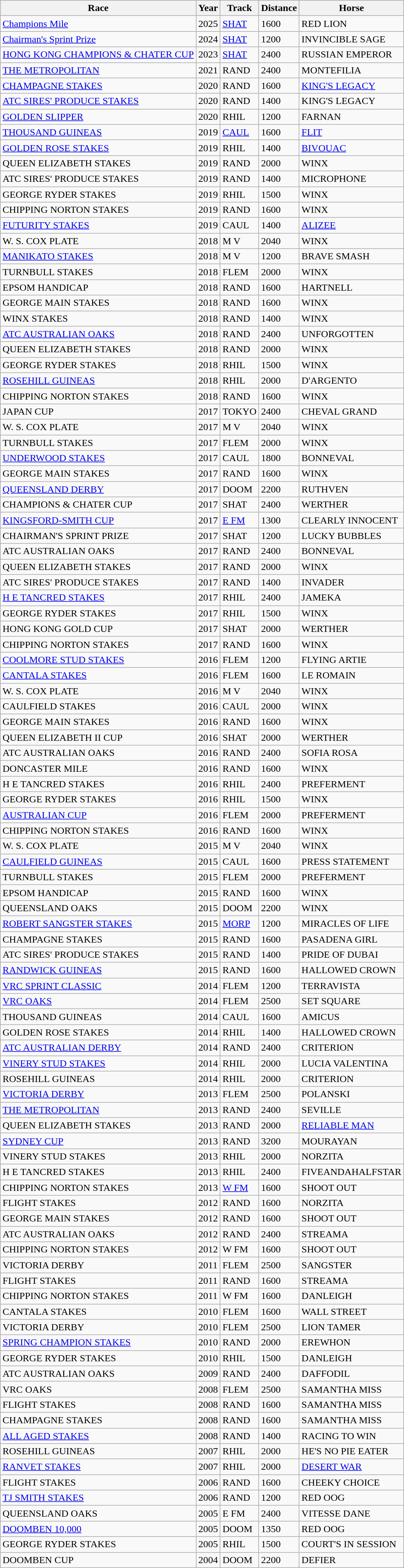<table class="wikitable sortable mw-collapsible">
<tr>
<th>Race</th>
<th>Year</th>
<th>Track</th>
<th>Distance</th>
<th>Horse</th>
</tr>
<tr>
<td><a href='#'>Champions Mile</a></td>
<td>2025</td>
<td><a href='#'>SHAT</a></td>
<td>1600</td>
<td>RED LION</td>
</tr>
<tr>
<td><a href='#'>Chairman's Sprint Prize</a></td>
<td>2024</td>
<td><a href='#'>SHAT</a></td>
<td>1200</td>
<td>INVINCIBLE SAGE</td>
</tr>
<tr>
<td><a href='#'>HONG KONG CHAMPIONS & CHATER CUP</a></td>
<td>2023</td>
<td><a href='#'>SHAT</a></td>
<td>2400</td>
<td>RUSSIAN EMPEROR</td>
</tr>
<tr>
<td><a href='#'>THE METROPOLITAN</a></td>
<td>2021</td>
<td>RAND</td>
<td>2400</td>
<td>MONTEFILIA</td>
</tr>
<tr>
<td><a href='#'>CHAMPAGNE STAKES</a></td>
<td>2020</td>
<td>RAND</td>
<td>1600</td>
<td><a href='#'>KING'S LEGACY</a></td>
</tr>
<tr>
<td><a href='#'>ATC SIRES' PRODUCE STAKES</a></td>
<td>2020</td>
<td>RAND</td>
<td>1400</td>
<td>KING'S LEGACY</td>
</tr>
<tr>
<td><a href='#'>GOLDEN SLIPPER</a></td>
<td>2020</td>
<td>RHIL</td>
<td>1200</td>
<td>FARNAN</td>
</tr>
<tr>
<td><a href='#'>THOUSAND GUINEAS</a></td>
<td>2019</td>
<td><a href='#'>CAUL</a></td>
<td>1600</td>
<td><a href='#'>FLIT</a></td>
</tr>
<tr>
<td><a href='#'>GOLDEN ROSE STAKES</a></td>
<td>2019</td>
<td>RHIL</td>
<td>1400</td>
<td><a href='#'>BIVOUAC</a></td>
</tr>
<tr>
<td>QUEEN ELIZABETH STAKES</td>
<td>2019</td>
<td>RAND</td>
<td>2000</td>
<td>WINX</td>
</tr>
<tr>
<td>ATC SIRES' PRODUCE STAKES</td>
<td>2019</td>
<td>RAND</td>
<td>1400</td>
<td>MICROPHONE</td>
</tr>
<tr>
<td>GEORGE RYDER STAKES</td>
<td>2019</td>
<td>RHIL</td>
<td>1500</td>
<td>WINX</td>
</tr>
<tr>
<td>CHIPPING NORTON STAKES</td>
<td>2019</td>
<td>RAND</td>
<td>1600</td>
<td>WINX</td>
</tr>
<tr>
<td><a href='#'>FUTURITY STAKES</a></td>
<td>2019</td>
<td>CAUL</td>
<td>1400</td>
<td><a href='#'>ALIZEE</a></td>
</tr>
<tr>
<td>W. S. COX PLATE</td>
<td>2018</td>
<td>M V</td>
<td>2040</td>
<td>WINX</td>
</tr>
<tr>
<td><a href='#'>MANIKATO STAKES</a></td>
<td>2018</td>
<td>M V</td>
<td>1200</td>
<td>BRAVE SMASH</td>
</tr>
<tr>
<td>TURNBULL STAKES</td>
<td>2018</td>
<td>FLEM</td>
<td>2000</td>
<td>WINX</td>
</tr>
<tr>
<td>EPSOM HANDICAP</td>
<td>2018</td>
<td>RAND</td>
<td>1600</td>
<td>HARTNELL</td>
</tr>
<tr>
<td>GEORGE MAIN STAKES</td>
<td>2018</td>
<td>RAND</td>
<td>1600</td>
<td>WINX</td>
</tr>
<tr>
<td>WINX STAKES</td>
<td>2018</td>
<td>RAND</td>
<td>1400</td>
<td>WINX</td>
</tr>
<tr>
<td><a href='#'>ATC AUSTRALIAN OAKS</a></td>
<td>2018</td>
<td>RAND</td>
<td>2400</td>
<td>UNFORGOTTEN</td>
</tr>
<tr>
<td>QUEEN ELIZABETH STAKES</td>
<td>2018</td>
<td>RAND</td>
<td>2000</td>
<td>WINX</td>
</tr>
<tr>
<td>GEORGE RYDER STAKES</td>
<td>2018</td>
<td>RHIL</td>
<td>1500</td>
<td>WINX</td>
</tr>
<tr>
<td><a href='#'>ROSEHILL GUINEAS</a></td>
<td>2018</td>
<td>RHIL</td>
<td>2000</td>
<td>D'ARGENTO</td>
</tr>
<tr>
<td>CHIPPING NORTON STAKES</td>
<td>2018</td>
<td>RAND</td>
<td>1600</td>
<td>WINX</td>
</tr>
<tr>
<td>JAPAN CUP</td>
<td>2017</td>
<td>TOKYO</td>
<td>2400</td>
<td>CHEVAL GRAND</td>
</tr>
<tr>
<td>W. S. COX PLATE</td>
<td>2017</td>
<td>M V</td>
<td>2040</td>
<td>WINX</td>
</tr>
<tr>
<td>TURNBULL STAKES</td>
<td>2017</td>
<td>FLEM</td>
<td>2000</td>
<td>WINX</td>
</tr>
<tr>
<td><a href='#'>UNDERWOOD STAKES</a></td>
<td>2017</td>
<td>CAUL</td>
<td>1800</td>
<td>BONNEVAL</td>
</tr>
<tr>
<td>GEORGE MAIN STAKES</td>
<td>2017</td>
<td>RAND</td>
<td>1600</td>
<td>WINX</td>
</tr>
<tr>
<td><a href='#'>QUEENSLAND DERBY</a></td>
<td>2017</td>
<td>DOOM</td>
<td>2200</td>
<td>RUTHVEN</td>
</tr>
<tr>
<td>CHAMPIONS & CHATER CUP</td>
<td>2017</td>
<td>SHAT</td>
<td>2400</td>
<td>WERTHER</td>
</tr>
<tr>
<td><a href='#'>KINGSFORD-SMITH CUP</a></td>
<td>2017</td>
<td><a href='#'>E FM</a></td>
<td>1300</td>
<td>CLEARLY INNOCENT</td>
</tr>
<tr>
<td>CHAIRMAN'S SPRINT PRIZE</td>
<td>2017</td>
<td>SHAT</td>
<td>1200</td>
<td>LUCKY BUBBLES</td>
</tr>
<tr>
<td>ATC AUSTRALIAN OAKS</td>
<td>2017</td>
<td>RAND</td>
<td>2400</td>
<td>BONNEVAL</td>
</tr>
<tr>
<td>QUEEN ELIZABETH STAKES</td>
<td>2017</td>
<td>RAND</td>
<td>2000</td>
<td>WINX</td>
</tr>
<tr>
<td>ATC SIRES' PRODUCE STAKES</td>
<td>2017</td>
<td>RAND</td>
<td>1400</td>
<td>INVADER</td>
</tr>
<tr>
<td><a href='#'>H E TANCRED STAKES</a></td>
<td>2017</td>
<td>RHIL</td>
<td>2400</td>
<td>JAMEKA</td>
</tr>
<tr>
<td>GEORGE RYDER STAKES</td>
<td>2017</td>
<td>RHIL</td>
<td>1500</td>
<td>WINX</td>
</tr>
<tr>
<td>HONG KONG GOLD CUP</td>
<td>2017</td>
<td>SHAT</td>
<td>2000</td>
<td>WERTHER</td>
</tr>
<tr>
<td>CHIPPING NORTON STAKES</td>
<td>2017</td>
<td>RAND</td>
<td>1600</td>
<td>WINX</td>
</tr>
<tr>
<td><a href='#'>COOLMORE STUD STAKES</a></td>
<td>2016</td>
<td>FLEM</td>
<td>1200</td>
<td>FLYING ARTIE</td>
</tr>
<tr>
<td><a href='#'>CANTALA STAKES</a></td>
<td>2016</td>
<td>FLEM</td>
<td>1600</td>
<td>LE ROMAIN</td>
</tr>
<tr>
<td>W. S. COX PLATE</td>
<td>2016</td>
<td>M V</td>
<td>2040</td>
<td>WINX</td>
</tr>
<tr>
<td>CAULFIELD STAKES</td>
<td>2016</td>
<td>CAUL</td>
<td>2000</td>
<td>WINX</td>
</tr>
<tr>
<td>GEORGE MAIN STAKES</td>
<td>2016</td>
<td>RAND</td>
<td>1600</td>
<td>WINX</td>
</tr>
<tr>
<td>QUEEN ELIZABETH II CUP</td>
<td>2016</td>
<td>SHAT</td>
<td>2000</td>
<td>WERTHER</td>
</tr>
<tr>
<td>ATC AUSTRALIAN OAKS</td>
<td>2016</td>
<td>RAND</td>
<td>2400</td>
<td>SOFIA ROSA</td>
</tr>
<tr>
<td>DONCASTER MILE</td>
<td>2016</td>
<td>RAND</td>
<td>1600</td>
<td>WINX</td>
</tr>
<tr>
<td>H E TANCRED STAKES</td>
<td>2016</td>
<td>RHIL</td>
<td>2400</td>
<td>PREFERMENT</td>
</tr>
<tr>
<td>GEORGE RYDER STAKES</td>
<td>2016</td>
<td>RHIL</td>
<td>1500</td>
<td>WINX</td>
</tr>
<tr>
<td><a href='#'>AUSTRALIAN CUP</a></td>
<td>2016</td>
<td>FLEM</td>
<td>2000</td>
<td>PREFERMENT</td>
</tr>
<tr>
<td>CHIPPING NORTON STAKES</td>
<td>2016</td>
<td>RAND</td>
<td>1600</td>
<td>WINX</td>
</tr>
<tr>
<td>W. S. COX PLATE</td>
<td>2015</td>
<td>M V</td>
<td>2040</td>
<td>WINX</td>
</tr>
<tr>
<td><a href='#'>CAULFIELD GUINEAS</a></td>
<td>2015</td>
<td>CAUL</td>
<td>1600</td>
<td>PRESS STATEMENT</td>
</tr>
<tr>
<td>TURNBULL STAKES</td>
<td>2015</td>
<td>FLEM</td>
<td>2000</td>
<td>PREFERMENT</td>
</tr>
<tr>
<td>EPSOM HANDICAP</td>
<td>2015</td>
<td>RAND</td>
<td>1600</td>
<td>WINX</td>
</tr>
<tr>
<td>QUEENSLAND OAKS</td>
<td>2015</td>
<td>DOOM</td>
<td>2200</td>
<td>WINX</td>
</tr>
<tr>
<td><a href='#'>ROBERT SANGSTER STAKES</a></td>
<td>2015</td>
<td><a href='#'>MORP</a></td>
<td>1200</td>
<td>MIRACLES OF LIFE</td>
</tr>
<tr>
<td>CHAMPAGNE STAKES</td>
<td>2015</td>
<td>RAND</td>
<td>1600</td>
<td>PASADENA GIRL</td>
</tr>
<tr>
<td>ATC SIRES' PRODUCE STAKES</td>
<td>2015</td>
<td>RAND</td>
<td>1400</td>
<td>PRIDE OF DUBAI</td>
</tr>
<tr>
<td><a href='#'>RANDWICK GUINEAS</a></td>
<td>2015</td>
<td>RAND</td>
<td>1600</td>
<td>HALLOWED CROWN</td>
</tr>
<tr>
<td><a href='#'>VRC SPRINT CLASSIC</a></td>
<td>2014</td>
<td>FLEM</td>
<td>1200</td>
<td>TERRAVISTA</td>
</tr>
<tr>
<td><a href='#'>VRC OAKS</a></td>
<td>2014</td>
<td>FLEM</td>
<td>2500</td>
<td>SET SQUARE</td>
</tr>
<tr>
<td>THOUSAND GUINEAS</td>
<td>2014</td>
<td>CAUL</td>
<td>1600</td>
<td>AMICUS</td>
</tr>
<tr>
<td>GOLDEN ROSE STAKES</td>
<td>2014</td>
<td>RHIL</td>
<td>1400</td>
<td>HALLOWED CROWN</td>
</tr>
<tr>
<td><a href='#'>ATC AUSTRALIAN DERBY</a></td>
<td>2014</td>
<td>RAND</td>
<td>2400</td>
<td>CRITERION</td>
</tr>
<tr>
<td><a href='#'>VINERY STUD STAKES</a></td>
<td>2014</td>
<td>RHIL</td>
<td>2000</td>
<td>LUCIA VALENTINA</td>
</tr>
<tr>
<td>ROSEHILL GUINEAS</td>
<td>2014</td>
<td>RHIL</td>
<td>2000</td>
<td>CRITERION</td>
</tr>
<tr>
<td><a href='#'>VICTORIA DERBY</a></td>
<td>2013</td>
<td>FLEM</td>
<td>2500</td>
<td>POLANSKI</td>
</tr>
<tr>
<td><a href='#'>THE METROPOLITAN</a></td>
<td>2013</td>
<td>RAND</td>
<td>2400</td>
<td>SEVILLE</td>
</tr>
<tr>
<td>QUEEN ELIZABETH STAKES</td>
<td>2013</td>
<td>RAND</td>
<td>2000</td>
<td><a href='#'>RELIABLE MAN</a></td>
</tr>
<tr>
<td><a href='#'>SYDNEY CUP</a></td>
<td>2013</td>
<td>RAND</td>
<td>3200</td>
<td>MOURAYAN</td>
</tr>
<tr>
<td>VINERY STUD STAKES</td>
<td>2013</td>
<td>RHIL</td>
<td>2000</td>
<td>NORZITA</td>
</tr>
<tr>
<td>H E TANCRED STAKES</td>
<td>2013</td>
<td>RHIL</td>
<td>2400</td>
<td>FIVEANDAHALFSTAR</td>
</tr>
<tr>
<td>CHIPPING NORTON STAKES</td>
<td>2013</td>
<td><a href='#'>W FM</a></td>
<td>1600</td>
<td>SHOOT OUT</td>
</tr>
<tr>
<td>FLIGHT STAKES</td>
<td>2012</td>
<td>RAND</td>
<td>1600</td>
<td>NORZITA</td>
</tr>
<tr>
<td>GEORGE MAIN STAKES</td>
<td>2012</td>
<td>RAND</td>
<td>1600</td>
<td>SHOOT OUT</td>
</tr>
<tr>
<td>ATC AUSTRALIAN OAKS</td>
<td>2012</td>
<td>RAND</td>
<td>2400</td>
<td>STREAMA</td>
</tr>
<tr>
<td>CHIPPING NORTON STAKES</td>
<td>2012</td>
<td>W FM</td>
<td>1600</td>
<td>SHOOT OUT</td>
</tr>
<tr>
<td>VICTORIA DERBY</td>
<td>2011</td>
<td>FLEM</td>
<td>2500</td>
<td>SANGSTER</td>
</tr>
<tr>
<td>FLIGHT STAKES</td>
<td>2011</td>
<td>RAND</td>
<td>1600</td>
<td>STREAMA</td>
</tr>
<tr>
<td>CHIPPING NORTON STAKES</td>
<td>2011</td>
<td>W FM</td>
<td>1600</td>
<td>DANLEIGH</td>
</tr>
<tr>
<td>CANTALA STAKES</td>
<td>2010</td>
<td>FLEM</td>
<td>1600</td>
<td>WALL STREET</td>
</tr>
<tr>
<td>VICTORIA DERBY</td>
<td>2010</td>
<td>FLEM</td>
<td>2500</td>
<td>LION TAMER</td>
</tr>
<tr>
<td><a href='#'>SPRING CHAMPION STAKES</a></td>
<td>2010</td>
<td>RAND</td>
<td>2000</td>
<td>EREWHON</td>
</tr>
<tr>
<td>GEORGE RYDER STAKES</td>
<td>2010</td>
<td>RHIL</td>
<td>1500</td>
<td>DANLEIGH</td>
</tr>
<tr>
<td>ATC AUSTRALIAN OAKS</td>
<td>2009</td>
<td>RAND</td>
<td>2400</td>
<td>DAFFODIL</td>
</tr>
<tr>
<td>VRC OAKS</td>
<td>2008</td>
<td>FLEM</td>
<td>2500</td>
<td>SAMANTHA MISS</td>
</tr>
<tr>
<td>FLIGHT STAKES</td>
<td>2008</td>
<td>RAND</td>
<td>1600</td>
<td>SAMANTHA MISS</td>
</tr>
<tr>
<td>CHAMPAGNE STAKES</td>
<td>2008</td>
<td>RAND</td>
<td>1600</td>
<td>SAMANTHA MISS</td>
</tr>
<tr>
<td><a href='#'>ALL AGED STAKES</a></td>
<td>2008</td>
<td>RAND</td>
<td>1400</td>
<td>RACING TO WIN</td>
</tr>
<tr>
<td>ROSEHILL GUINEAS</td>
<td>2007</td>
<td>RHIL</td>
<td>2000</td>
<td>HE'S NO PIE EATER</td>
</tr>
<tr>
<td><a href='#'>RANVET STAKES</a></td>
<td>2007</td>
<td>RHIL</td>
<td>2000</td>
<td><a href='#'>DESERT WAR</a></td>
</tr>
<tr>
<td>FLIGHT STAKES</td>
<td>2006</td>
<td>RAND</td>
<td>1600</td>
<td>CHEEKY CHOICE</td>
</tr>
<tr>
<td><a href='#'>TJ SMITH STAKES</a></td>
<td>2006</td>
<td>RAND</td>
<td>1200</td>
<td>RED OOG</td>
</tr>
<tr>
<td>QUEENSLAND OAKS</td>
<td>2005</td>
<td>E FM</td>
<td>2400</td>
<td>VITESSE DANE</td>
</tr>
<tr>
<td><a href='#'>DOOMBEN 10,000</a></td>
<td>2005</td>
<td>DOOM</td>
<td>1350</td>
<td>RED OOG</td>
</tr>
<tr>
<td>GEORGE RYDER STAKES</td>
<td>2005</td>
<td>RHIL</td>
<td>1500</td>
<td>COURT'S IN SESSION</td>
</tr>
<tr>
<td>DOOMBEN CUP</td>
<td>2004</td>
<td>DOOM</td>
<td>2200</td>
<td>DEFIER</td>
</tr>
</table>
